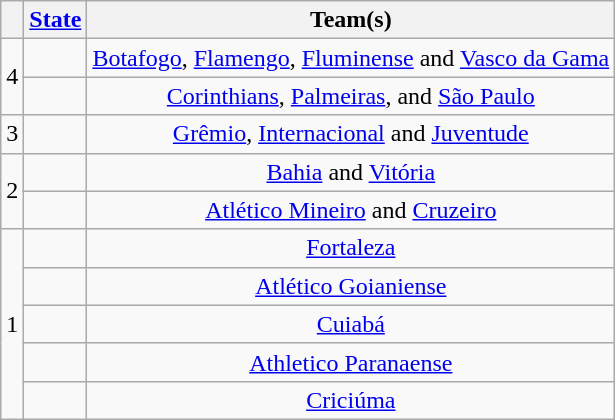<table class="wikitable" style="text-align:center">
<tr>
<th></th>
<th><a href='#'>State</a></th>
<th>Team(s)</th>
</tr>
<tr>
<td rowspan=2>4</td>
<td align=left></td>
<td><a href='#'>Botafogo</a>, <a href='#'>Flamengo</a>, <a href='#'>Fluminense</a> and <a href='#'>Vasco da Gama</a></td>
</tr>
<tr>
<td align=left></td>
<td><a href='#'>Corinthians</a>, <a href='#'>Palmeiras</a>,  and <a href='#'>São Paulo</a></td>
</tr>
<tr>
<td>3</td>
<td align=left></td>
<td><a href='#'>Grêmio</a>, <a href='#'>Internacional</a> and <a href='#'>Juventude</a></td>
</tr>
<tr>
<td rowspan=2>2</td>
<td align=left></td>
<td><a href='#'>Bahia</a> and <a href='#'>Vitória</a></td>
</tr>
<tr>
<td align=left></td>
<td><a href='#'>Atlético Mineiro</a> and <a href='#'>Cruzeiro</a></td>
</tr>
<tr>
<td rowspan=5>1</td>
<td align=left></td>
<td><a href='#'>Fortaleza</a></td>
</tr>
<tr>
<td align=left></td>
<td><a href='#'>Atlético Goianiense</a></td>
</tr>
<tr>
<td align=left></td>
<td><a href='#'>Cuiabá</a></td>
</tr>
<tr>
<td align=left></td>
<td><a href='#'>Athletico Paranaense</a></td>
</tr>
<tr>
<td align=left></td>
<td><a href='#'>Criciúma</a></td>
</tr>
</table>
